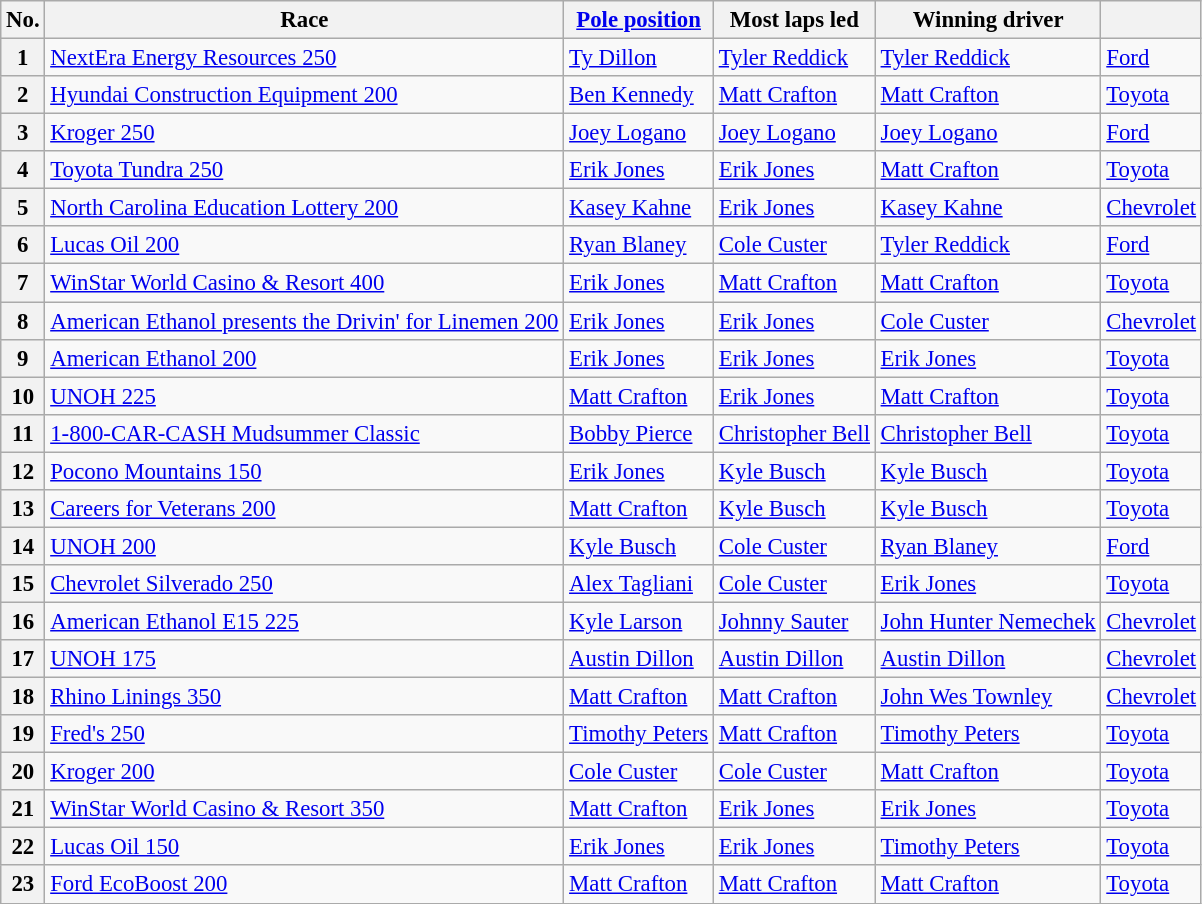<table class="wikitable sortable" style="font-size:95%">
<tr>
<th>No.</th>
<th>Race</th>
<th><a href='#'>Pole position</a></th>
<th>Most laps led</th>
<th>Winning driver</th>
<th></th>
</tr>
<tr>
<th>1</th>
<td><a href='#'>NextEra Energy Resources 250</a></td>
<td><a href='#'>Ty Dillon</a></td>
<td><a href='#'>Tyler Reddick</a></td>
<td><a href='#'>Tyler Reddick</a></td>
<td><a href='#'>Ford</a></td>
</tr>
<tr>
<th>2</th>
<td><a href='#'>Hyundai Construction Equipment 200</a></td>
<td><a href='#'>Ben Kennedy</a></td>
<td><a href='#'>Matt Crafton</a></td>
<td><a href='#'>Matt Crafton</a></td>
<td><a href='#'>Toyota</a></td>
</tr>
<tr>
<th>3</th>
<td><a href='#'>Kroger 250</a></td>
<td><a href='#'>Joey Logano</a></td>
<td><a href='#'>Joey Logano</a></td>
<td><a href='#'>Joey Logano</a></td>
<td><a href='#'>Ford</a></td>
</tr>
<tr>
<th>4</th>
<td><a href='#'>Toyota Tundra 250</a></td>
<td><a href='#'>Erik Jones</a></td>
<td><a href='#'>Erik Jones</a></td>
<td><a href='#'>Matt Crafton</a></td>
<td><a href='#'>Toyota</a></td>
</tr>
<tr>
<th>5</th>
<td><a href='#'>North Carolina Education Lottery 200</a></td>
<td><a href='#'>Kasey Kahne</a></td>
<td><a href='#'>Erik Jones</a></td>
<td><a href='#'>Kasey Kahne</a></td>
<td><a href='#'>Chevrolet</a></td>
</tr>
<tr>
<th>6</th>
<td><a href='#'>Lucas Oil 200</a></td>
<td><a href='#'>Ryan Blaney</a></td>
<td><a href='#'>Cole Custer</a></td>
<td><a href='#'>Tyler Reddick</a></td>
<td><a href='#'>Ford</a></td>
</tr>
<tr>
<th>7</th>
<td><a href='#'>WinStar World Casino & Resort 400</a></td>
<td><a href='#'>Erik Jones</a></td>
<td><a href='#'>Matt Crafton</a></td>
<td><a href='#'>Matt Crafton</a></td>
<td><a href='#'>Toyota</a></td>
</tr>
<tr>
<th>8</th>
<td><a href='#'>American Ethanol presents the Drivin' for Linemen 200</a></td>
<td><a href='#'>Erik Jones</a></td>
<td><a href='#'>Erik Jones</a></td>
<td><a href='#'>Cole Custer</a></td>
<td><a href='#'>Chevrolet</a></td>
</tr>
<tr>
<th>9</th>
<td><a href='#'>American Ethanol 200</a></td>
<td><a href='#'>Erik Jones</a></td>
<td><a href='#'>Erik Jones</a></td>
<td><a href='#'>Erik Jones</a></td>
<td><a href='#'>Toyota</a></td>
</tr>
<tr>
<th>10</th>
<td><a href='#'>UNOH 225</a></td>
<td><a href='#'>Matt Crafton</a></td>
<td><a href='#'>Erik Jones</a></td>
<td><a href='#'>Matt Crafton</a></td>
<td><a href='#'>Toyota</a></td>
</tr>
<tr>
<th>11</th>
<td><a href='#'>1-800-CAR-CASH Mudsummer Classic</a></td>
<td><a href='#'>Bobby Pierce</a></td>
<td><a href='#'>Christopher Bell</a></td>
<td><a href='#'>Christopher Bell</a></td>
<td><a href='#'>Toyota</a></td>
</tr>
<tr>
<th>12</th>
<td><a href='#'>Pocono Mountains 150</a></td>
<td><a href='#'>Erik Jones</a></td>
<td><a href='#'>Kyle Busch</a></td>
<td><a href='#'>Kyle Busch</a></td>
<td><a href='#'>Toyota</a></td>
</tr>
<tr>
<th>13</th>
<td><a href='#'>Careers for Veterans 200</a></td>
<td><a href='#'>Matt Crafton</a></td>
<td><a href='#'>Kyle Busch</a></td>
<td><a href='#'>Kyle Busch</a></td>
<td><a href='#'>Toyota</a></td>
</tr>
<tr>
<th>14</th>
<td><a href='#'>UNOH 200</a></td>
<td><a href='#'>Kyle Busch</a></td>
<td><a href='#'>Cole Custer</a></td>
<td><a href='#'>Ryan Blaney</a></td>
<td><a href='#'>Ford</a></td>
</tr>
<tr>
<th>15</th>
<td><a href='#'>Chevrolet Silverado 250</a></td>
<td><a href='#'>Alex Tagliani</a></td>
<td><a href='#'>Cole Custer</a></td>
<td><a href='#'>Erik Jones</a></td>
<td><a href='#'>Toyota</a></td>
</tr>
<tr>
<th>16</th>
<td><a href='#'>American Ethanol E15 225</a></td>
<td><a href='#'>Kyle Larson</a></td>
<td><a href='#'>Johnny Sauter</a></td>
<td><a href='#'>John Hunter Nemechek</a></td>
<td><a href='#'>Chevrolet</a></td>
</tr>
<tr>
<th>17</th>
<td><a href='#'>UNOH 175</a></td>
<td><a href='#'>Austin Dillon</a></td>
<td><a href='#'>Austin Dillon</a></td>
<td><a href='#'>Austin Dillon</a></td>
<td><a href='#'>Chevrolet</a></td>
</tr>
<tr>
<th>18</th>
<td><a href='#'>Rhino Linings 350</a></td>
<td><a href='#'>Matt Crafton</a></td>
<td><a href='#'>Matt Crafton</a></td>
<td><a href='#'>John Wes Townley</a></td>
<td><a href='#'>Chevrolet</a></td>
</tr>
<tr>
<th>19</th>
<td><a href='#'>Fred's 250</a></td>
<td><a href='#'>Timothy Peters</a></td>
<td><a href='#'>Matt Crafton</a></td>
<td><a href='#'>Timothy Peters</a></td>
<td><a href='#'>Toyota</a></td>
</tr>
<tr>
<th>20</th>
<td><a href='#'>Kroger 200</a></td>
<td><a href='#'>Cole Custer</a></td>
<td><a href='#'>Cole Custer</a></td>
<td><a href='#'>Matt Crafton</a></td>
<td><a href='#'>Toyota</a></td>
</tr>
<tr>
<th>21</th>
<td><a href='#'>WinStar World Casino & Resort 350</a></td>
<td><a href='#'>Matt Crafton</a></td>
<td><a href='#'>Erik Jones</a></td>
<td><a href='#'>Erik Jones</a></td>
<td><a href='#'>Toyota</a></td>
</tr>
<tr>
<th>22</th>
<td><a href='#'>Lucas Oil 150</a></td>
<td><a href='#'>Erik Jones</a></td>
<td><a href='#'>Erik Jones</a></td>
<td><a href='#'>Timothy Peters</a></td>
<td><a href='#'>Toyota</a></td>
</tr>
<tr>
<th>23</th>
<td><a href='#'>Ford EcoBoost 200</a></td>
<td><a href='#'>Matt Crafton</a></td>
<td><a href='#'>Matt Crafton</a></td>
<td><a href='#'>Matt Crafton</a></td>
<td><a href='#'>Toyota</a></td>
</tr>
</table>
